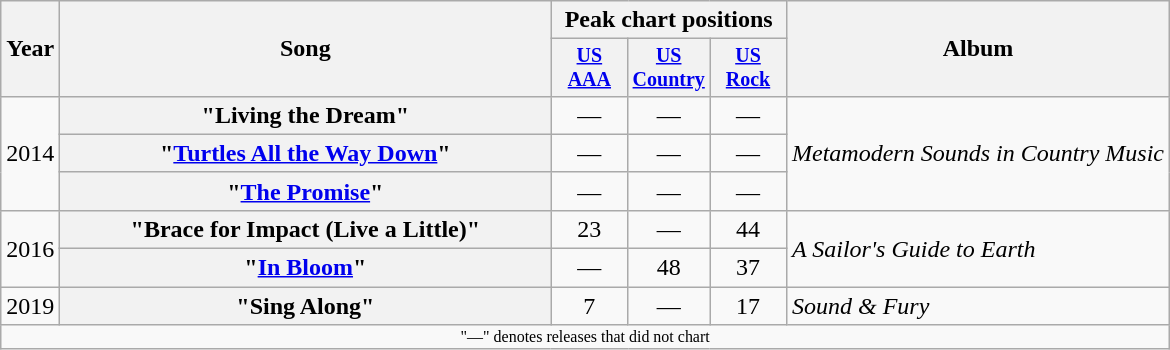<table class="wikitable plainrowheaders" style="text-align:center;">
<tr>
<th rowspan="2">Year</th>
<th rowspan="2" style="width:20em;">Song</th>
<th colspan="3">Peak chart positions</th>
<th rowspan="2">Album</th>
</tr>
<tr style="font-size:smaller;">
<th style="width:45px;"><a href='#'>US<br>AAA</a><br></th>
<th style="width:45px;"><a href='#'>US Country</a><br></th>
<th style="width:45px;"><a href='#'>US<br>Rock</a><br></th>
</tr>
<tr>
<td rowspan="3">2014</td>
<th scope="row">"Living the Dream"</th>
<td>—</td>
<td>—</td>
<td>—</td>
<td style="text-align:left;" rowspan="3"><em>Metamodern Sounds in Country Music</em></td>
</tr>
<tr>
<th scope="row">"<a href='#'>Turtles All the Way Down</a>"</th>
<td>—</td>
<td>—</td>
<td>—</td>
</tr>
<tr>
<th scope="row">"<a href='#'>The Promise</a>"</th>
<td>—</td>
<td>—</td>
<td>—</td>
</tr>
<tr>
<td rowspan="2">2016</td>
<th scope="row">"Brace for Impact (Live a Little)"</th>
<td>23</td>
<td>—</td>
<td>44</td>
<td style="text-align:left;" rowspan="2"><em>A Sailor's Guide to Earth</em></td>
</tr>
<tr>
<th scope="row">"<a href='#'>In Bloom</a>"</th>
<td>—</td>
<td>48</td>
<td>37</td>
</tr>
<tr>
<td>2019</td>
<th scope="row">"Sing Along"</th>
<td>7</td>
<td>—</td>
<td>17</td>
<td style="text-align:left;"><em>Sound & Fury</em></td>
</tr>
<tr>
<td colspan="6" style="font-size:8pt;">"—" denotes releases that did not chart</td>
</tr>
</table>
